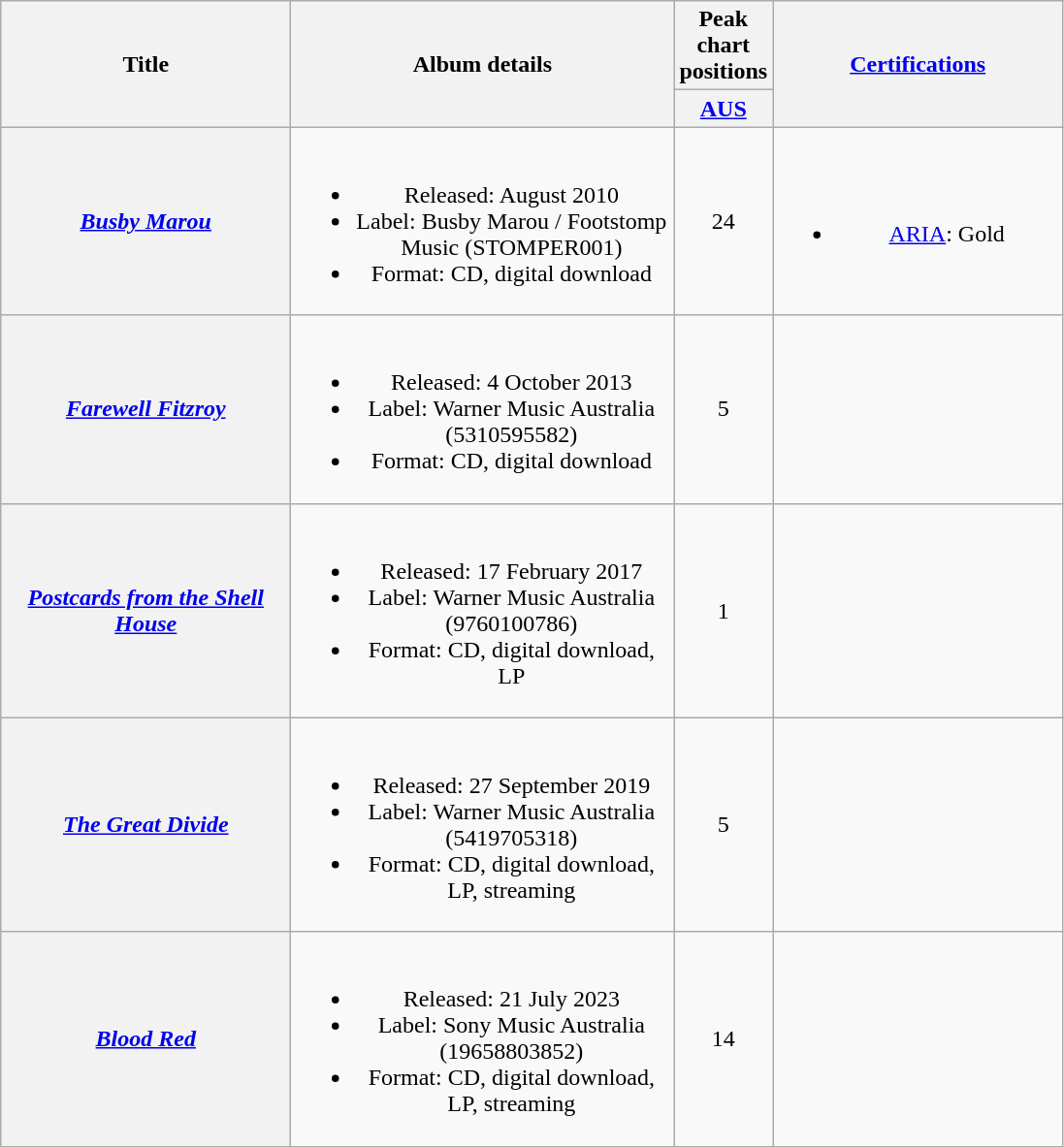<table class="wikitable plainrowheaders" style="text-align:center;" border="1">
<tr>
<th scope="col" rowspan="2" style="width:12em;">Title</th>
<th scope="col" rowspan="2" style="width:16em;">Album details</th>
<th scope="col" colspan="1">Peak chart positions</th>
<th scope="col" rowspan="2" style="width:12em;"><a href='#'>Certifications</a></th>
</tr>
<tr>
<th width="30"><a href='#'>AUS</a><br></th>
</tr>
<tr>
<th scope="row"><em><a href='#'>Busby Marou</a></em></th>
<td><br><ul><li>Released: August 2010</li><li>Label: Busby Marou / Footstomp Music (STOMPER001)</li><li>Format: CD, digital download</li></ul></td>
<td>24</td>
<td><br><ul><li><a href='#'>ARIA</a>: Gold</li></ul></td>
</tr>
<tr>
<th scope="row"><em><a href='#'>Farewell Fitzroy</a></em></th>
<td><br><ul><li>Released: 4 October 2013</li><li>Label: Warner Music Australia (5310595582)</li><li>Format: CD, digital download</li></ul></td>
<td>5</td>
<td></td>
</tr>
<tr>
<th scope="row"><em><a href='#'>Postcards from the Shell House</a></em></th>
<td><br><ul><li>Released: 17 February 2017</li><li>Label: Warner Music Australia (9760100786)</li><li>Format: CD, digital download, LP</li></ul></td>
<td>1</td>
<td></td>
</tr>
<tr>
<th scope="row"><em><a href='#'>The Great Divide</a></em></th>
<td><br><ul><li>Released: 27 September 2019</li><li>Label: Warner Music Australia (5419705318)</li><li>Format: CD, digital download, LP, streaming</li></ul></td>
<td>5</td>
<td></td>
</tr>
<tr>
<th scope="row"><em><a href='#'>Blood Red</a></em></th>
<td><br><ul><li>Released: 21 July 2023</li><li>Label: Sony Music Australia (19658803852)</li><li>Format: CD, digital download, LP, streaming</li></ul></td>
<td>14<br></td>
<td></td>
</tr>
</table>
